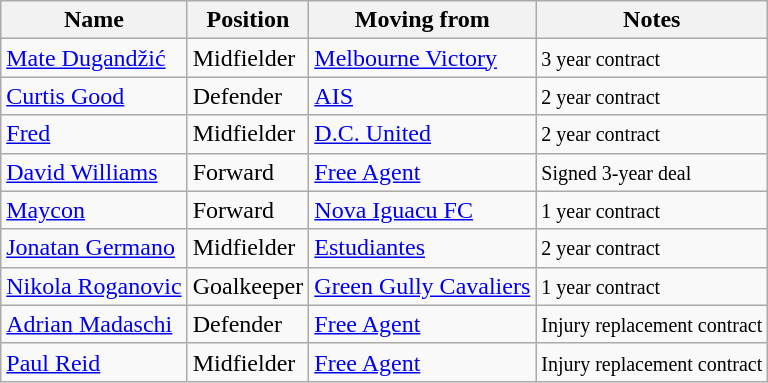<table class="wikitable">
<tr>
<th>Name</th>
<th>Position</th>
<th>Moving from</th>
<th>Notes</th>
</tr>
<tr>
<td> <a href='#'>Mate Dugandžić</a></td>
<td>Midfielder</td>
<td> <a href='#'>Melbourne Victory</a></td>
<td><small>3 year contract</small></td>
</tr>
<tr>
<td> <a href='#'>Curtis Good</a></td>
<td>Defender</td>
<td> <a href='#'>AIS</a></td>
<td><small>2 year contract</small></td>
</tr>
<tr>
<td> <a href='#'>Fred</a></td>
<td>Midfielder</td>
<td> <a href='#'>D.C. United</a></td>
<td><small>2 year contract</small></td>
</tr>
<tr>
<td> <a href='#'>David Williams</a></td>
<td>Forward</td>
<td><a href='#'>Free Agent</a></td>
<td><small>Signed 3-year deal</small></td>
</tr>
<tr>
<td> <a href='#'>Maycon</a></td>
<td>Forward</td>
<td> <a href='#'>Nova Iguacu FC</a></td>
<td><small>1 year contract</small></td>
</tr>
<tr>
<td> <a href='#'>Jonatan Germano</a></td>
<td>Midfielder</td>
<td> <a href='#'>Estudiantes</a></td>
<td><small>2 year contract</small></td>
</tr>
<tr>
<td> <a href='#'>Nikola Roganovic</a></td>
<td>Goalkeeper</td>
<td> <a href='#'>Green Gully Cavaliers</a></td>
<td><small>1 year contract</small></td>
</tr>
<tr>
<td> <a href='#'>Adrian Madaschi</a></td>
<td>Defender</td>
<td><a href='#'>Free Agent</a></td>
<td><small>Injury replacement contract</small></td>
</tr>
<tr>
<td> <a href='#'>Paul Reid</a></td>
<td>Midfielder</td>
<td><a href='#'>Free Agent</a></td>
<td><small>Injury replacement contract</small></td>
</tr>
</table>
